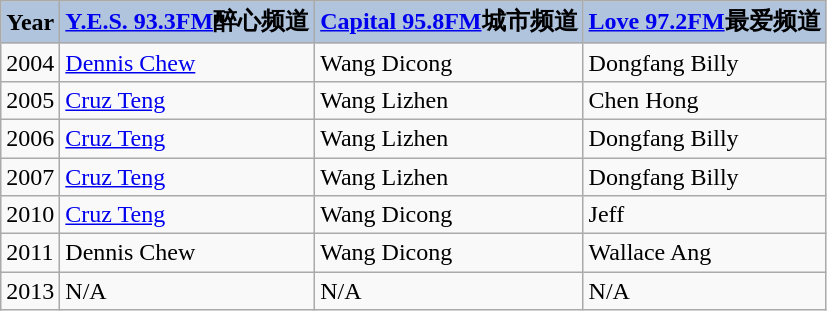<table class="wikitable">
<tr>
<th style="background:#B0C4DE;">Year</th>
<th style="background:#B0C4DE;"><a href='#'>Y.E.S. 93.3FM</a>醉心频道</th>
<th style="background:#B0C4DE;"><a href='#'>Capital 95.8FM</a>城市频道</th>
<th style="background:#B0C4DE;"><a href='#'>Love 97.2FM</a>最爱频道</th>
</tr>
<tr>
<td>2004</td>
<td><a href='#'>Dennis Chew</a></td>
<td>Wang Dicong</td>
<td>Dongfang Billy</td>
</tr>
<tr>
<td>2005</td>
<td><a href='#'>Cruz Teng</a></td>
<td>Wang Lizhen</td>
<td>Chen Hong</td>
</tr>
<tr>
<td>2006</td>
<td><a href='#'>Cruz Teng</a></td>
<td>Wang Lizhen</td>
<td>Dongfang Billy</td>
</tr>
<tr>
<td>2007</td>
<td><a href='#'>Cruz Teng</a></td>
<td>Wang Lizhen</td>
<td>Dongfang Billy</td>
</tr>
<tr>
<td>2010</td>
<td><a href='#'>Cruz Teng</a></td>
<td>Wang Dicong</td>
<td>Jeff</td>
</tr>
<tr>
<td>2011</td>
<td>Dennis Chew</td>
<td>Wang Dicong</td>
<td>Wallace Ang</td>
</tr>
<tr>
<td>2013</td>
<td>N/A</td>
<td>N/A</td>
<td>N/A</td>
</tr>
</table>
